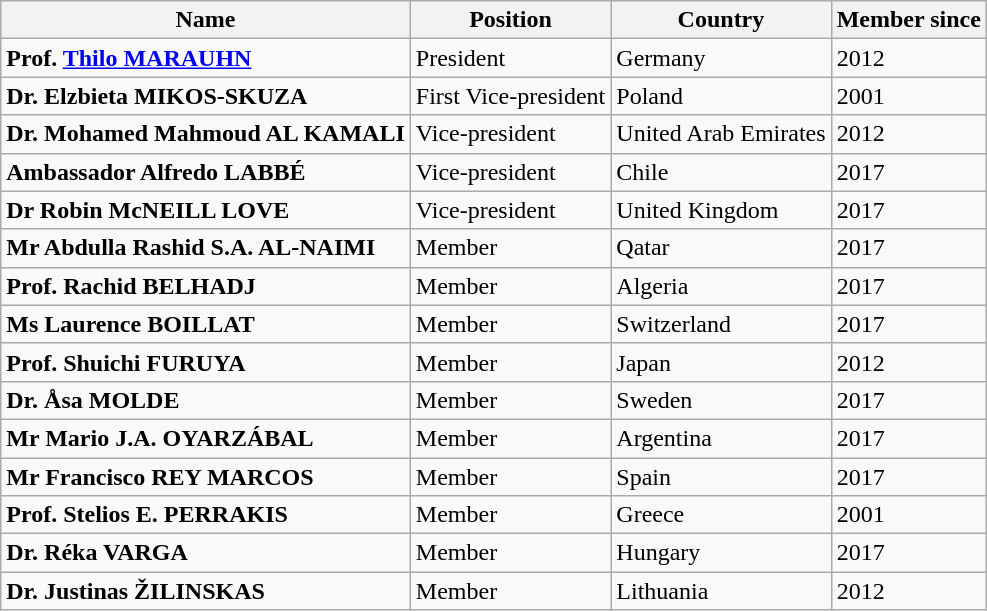<table class="wikitable">
<tr>
<th>Name</th>
<th>Position</th>
<th>Country</th>
<th>Member since</th>
</tr>
<tr>
<td><strong>Prof. <a href='#'>Thilo MARAUHN</a></strong></td>
<td>President</td>
<td>Germany</td>
<td>2012</td>
</tr>
<tr>
<td><strong>Dr. Elzbieta MIKOS-SKUZA</strong></td>
<td>First Vice-president</td>
<td>Poland</td>
<td>2001</td>
</tr>
<tr>
<td><strong>Dr. Mohamed Mahmoud AL KAMALI</strong></td>
<td>Vice-president</td>
<td>United Arab Emirates</td>
<td>2012</td>
</tr>
<tr>
<td><strong>Ambassador Alfredo LABBÉ</strong></td>
<td>Vice-president</td>
<td>Chile</td>
<td>2017</td>
</tr>
<tr>
<td><strong>Dr Robin McNEILL LOVE</strong></td>
<td>Vice-president</td>
<td>United Kingdom</td>
<td>2017</td>
</tr>
<tr>
<td><strong>Mr Abdulla Rashid S.A. AL-NAIMI</strong></td>
<td>Member</td>
<td>Qatar</td>
<td>2017</td>
</tr>
<tr>
<td><strong>Prof. Rachid BELHADJ</strong></td>
<td>Member</td>
<td>Algeria</td>
<td>2017</td>
</tr>
<tr>
<td><strong>Ms Laurence BOILLAT</strong></td>
<td>Member</td>
<td>Switzerland</td>
<td>2017</td>
</tr>
<tr>
<td><strong>Prof. Shuichi FURUYA</strong></td>
<td>Member</td>
<td>Japan</td>
<td>2012</td>
</tr>
<tr>
<td><strong>Dr. Åsa MOLDE</strong></td>
<td>Member</td>
<td>Sweden</td>
<td>2017</td>
</tr>
<tr>
<td><strong>Mr Mario J.A. OYARZÁBAL</strong></td>
<td>Member</td>
<td>Argentina</td>
<td>2017</td>
</tr>
<tr>
<td><strong>Mr Francisco REY MARCOS</strong></td>
<td>Member</td>
<td>Spain</td>
<td>2017</td>
</tr>
<tr>
<td><strong>Prof. Stelios E. PERRAKIS</strong></td>
<td>Member</td>
<td>Greece</td>
<td>2001</td>
</tr>
<tr>
<td><strong>Dr. Réka VARGA</strong></td>
<td>Member</td>
<td>Hungary</td>
<td>2017</td>
</tr>
<tr>
<td><strong>Dr. Justinas ŽILINSKAS</strong></td>
<td>Member</td>
<td>Lithuania</td>
<td>2012</td>
</tr>
</table>
